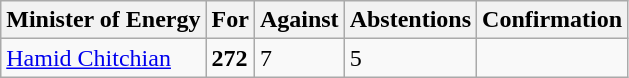<table class="wikitable">
<tr>
<th>Minister of Energy</th>
<th>For</th>
<th>Against</th>
<th>Abstentions</th>
<th>Confirmation</th>
</tr>
<tr>
<td><a href='#'>Hamid Chitchian</a></td>
<td><strong>272</strong></td>
<td>7</td>
<td>5</td>
<td></td>
</tr>
</table>
